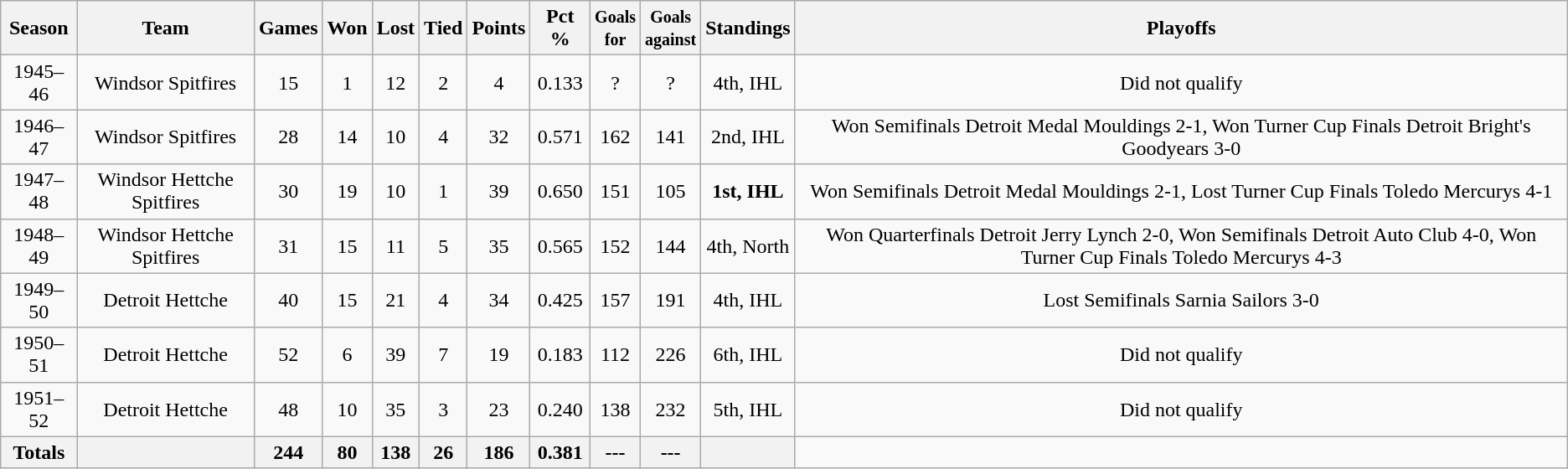<table class="wikitable" style="text-align:center;">
<tr>
<th>Season</th>
<th>Team</th>
<th>Games</th>
<th>Won</th>
<th>Lost</th>
<th>Tied</th>
<th>Points</th>
<th>Pct %</th>
<th><small>Goals<br>for</small></th>
<th><small>Goals<br>against</small></th>
<th>Standings</th>
<th>Playoffs</th>
</tr>
<tr>
<td>1945–46</td>
<td>Windsor Spitfires</td>
<td>15</td>
<td>1</td>
<td>12</td>
<td>2</td>
<td>4</td>
<td>0.133</td>
<td>?</td>
<td>?</td>
<td>4th, IHL</td>
<td>Did not qualify</td>
</tr>
<tr>
<td>1946–47</td>
<td>Windsor Spitfires</td>
<td>28</td>
<td>14</td>
<td>10</td>
<td>4</td>
<td>32</td>
<td>0.571</td>
<td>162</td>
<td>141</td>
<td>2nd, IHL</td>
<td>Won Semifinals Detroit Medal Mouldings 2-1, Won Turner Cup Finals Detroit Bright's Goodyears 3-0</td>
</tr>
<tr>
<td>1947–48</td>
<td>Windsor Hettche Spitfires</td>
<td>30</td>
<td>19</td>
<td>10</td>
<td>1</td>
<td>39</td>
<td>0.650</td>
<td>151</td>
<td>105</td>
<td><strong>1st, IHL</strong></td>
<td>Won Semifinals Detroit Medal Mouldings 2-1, Lost Turner Cup Finals Toledo Mercurys 4-1</td>
</tr>
<tr>
<td>1948–49</td>
<td>Windsor Hettche Spitfires</td>
<td>31</td>
<td>15</td>
<td>11</td>
<td>5</td>
<td>35</td>
<td>0.565</td>
<td>152</td>
<td>144</td>
<td>4th, North</td>
<td>Won Quarterfinals Detroit Jerry Lynch 2-0, Won Semifinals Detroit Auto Club 4-0, Won Turner Cup Finals Toledo Mercurys 4-3</td>
</tr>
<tr>
<td>1949–50</td>
<td>Detroit Hettche</td>
<td>40</td>
<td>15</td>
<td>21</td>
<td>4</td>
<td>34</td>
<td>0.425</td>
<td>157</td>
<td>191</td>
<td>4th, IHL</td>
<td>Lost Semifinals Sarnia Sailors 3-0</td>
</tr>
<tr>
<td>1950–51</td>
<td>Detroit Hettche</td>
<td>52</td>
<td>6</td>
<td>39</td>
<td>7</td>
<td>19</td>
<td>0.183</td>
<td>112</td>
<td>226</td>
<td>6th, IHL</td>
<td>Did not qualify</td>
</tr>
<tr>
<td>1951–52</td>
<td>Detroit Hettche</td>
<td>48</td>
<td>10</td>
<td>35</td>
<td>3</td>
<td>23</td>
<td>0.240</td>
<td>138</td>
<td>232</td>
<td>5th, IHL</td>
<td>Did not qualify</td>
</tr>
<tr>
<th>Totals</th>
<th> </th>
<th>244</th>
<th>80</th>
<th>138</th>
<th>26</th>
<th>186</th>
<th>0.381</th>
<th>---</th>
<th>---</th>
<th> </th>
</tr>
</table>
